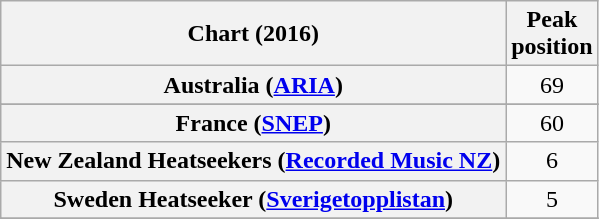<table class="wikitable sortable plainrowheaders" style="text-align:center">
<tr>
<th scope="col">Chart (2016)</th>
<th scope="col">Peak<br> position</th>
</tr>
<tr>
<th scope="row">Australia (<a href='#'>ARIA</a>)</th>
<td>69</td>
</tr>
<tr>
</tr>
<tr>
</tr>
<tr>
<th scope="row">France (<a href='#'>SNEP</a>)</th>
<td>60</td>
</tr>
<tr>
<th scope="row">New Zealand Heatseekers (<a href='#'>Recorded Music NZ</a>)</th>
<td>6</td>
</tr>
<tr>
<th scope="row">Sweden Heatseeker (<a href='#'>Sverigetopplistan</a>)</th>
<td>5</td>
</tr>
<tr>
</tr>
<tr>
</tr>
<tr>
</tr>
<tr>
</tr>
<tr>
</tr>
<tr>
</tr>
</table>
